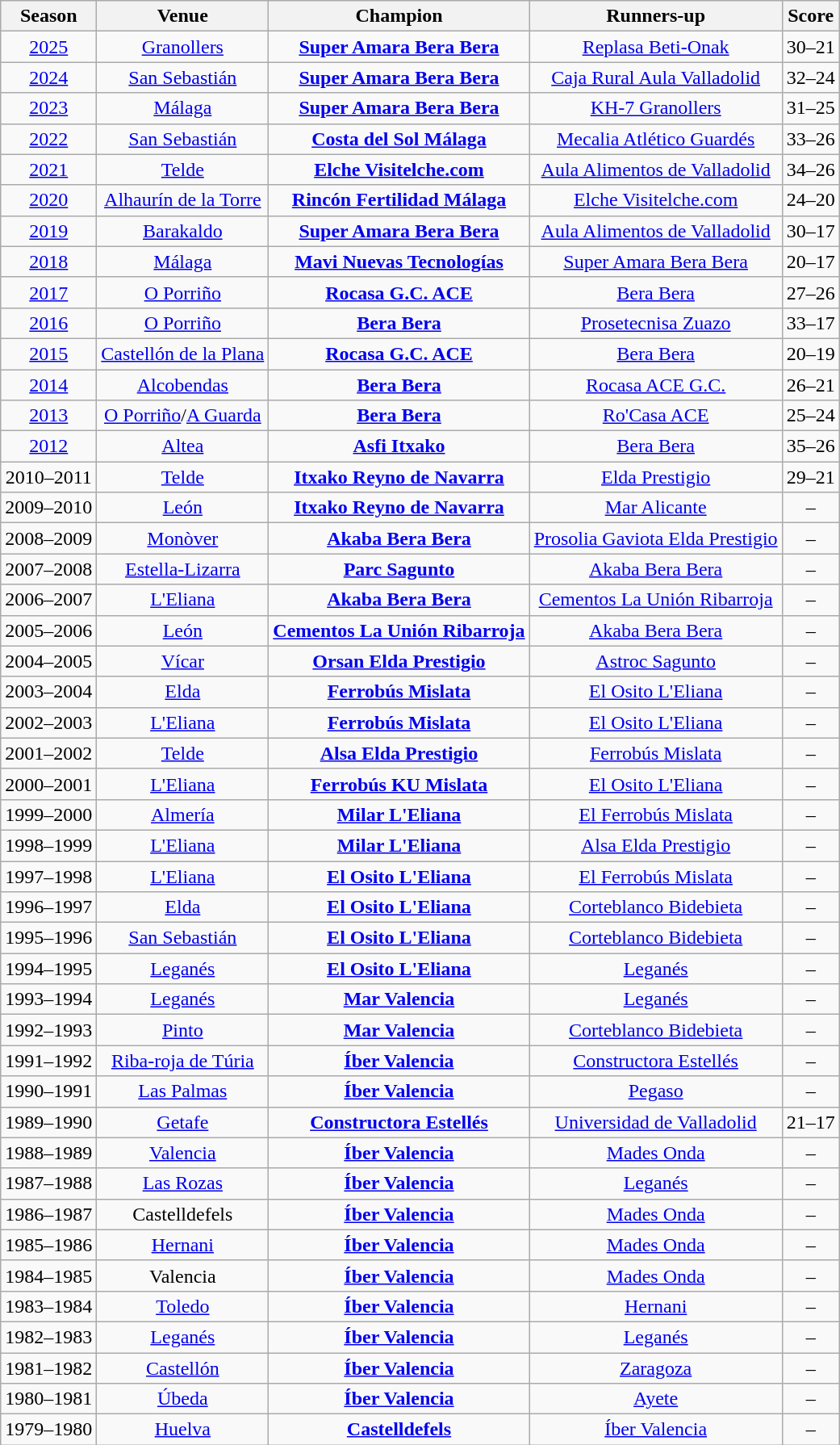<table class="wikitable" style="text-align:center;">
<tr>
<th>Season</th>
<th>Venue</th>
<th>Champion</th>
<th>Runners-up</th>
<th>Score</th>
</tr>
<tr>
<td><a href='#'>2025</a></td>
<td><a href='#'>Granollers</a></td>
<td><strong><a href='#'>Super Amara Bera Bera</a></strong></td>
<td><a href='#'>Replasa Beti-Onak</a></td>
<td>30–21</td>
</tr>
<tr>
<td><a href='#'>2024</a></td>
<td><a href='#'>San Sebastián</a></td>
<td><strong><a href='#'>Super Amara Bera Bera</a></strong></td>
<td><a href='#'>Caja Rural Aula Valladolid</a></td>
<td>32–24</td>
</tr>
<tr>
<td><a href='#'>2023</a></td>
<td><a href='#'>Málaga</a></td>
<td><strong><a href='#'>Super Amara Bera Bera</a></strong></td>
<td><a href='#'>KH-7 Granollers</a></td>
<td>31–25</td>
</tr>
<tr>
<td><a href='#'>2022</a></td>
<td><a href='#'>San Sebastián</a></td>
<td><strong><a href='#'>Costa del Sol Málaga</a></strong></td>
<td><a href='#'>Mecalia Atlético Guardés</a></td>
<td>33–26</td>
</tr>
<tr>
<td><a href='#'>2021</a></td>
<td><a href='#'>Telde</a></td>
<td><strong><a href='#'>Elche Visitelche.com</a></strong></td>
<td><a href='#'>Aula Alimentos de Valladolid</a></td>
<td>34–26</td>
</tr>
<tr>
<td><a href='#'>2020</a></td>
<td><a href='#'>Alhaurín de la Torre</a></td>
<td><strong><a href='#'>Rincón Fertilidad Málaga</a></strong></td>
<td><a href='#'>Elche Visitelche.com</a></td>
<td>24–20</td>
</tr>
<tr>
<td><a href='#'>2019</a></td>
<td><a href='#'>Barakaldo</a></td>
<td><strong><a href='#'>Super Amara Bera Bera</a></strong></td>
<td><a href='#'>Aula Alimentos de Valladolid</a></td>
<td>30–17</td>
</tr>
<tr>
<td><a href='#'>2018</a></td>
<td><a href='#'>Málaga</a></td>
<td><strong><a href='#'>Mavi Nuevas Tecnologías</a></strong></td>
<td><a href='#'>Super Amara Bera Bera</a></td>
<td>20–17</td>
</tr>
<tr>
<td><a href='#'>2017</a></td>
<td><a href='#'>O Porriño</a></td>
<td><strong><a href='#'>Rocasa G.C. ACE</a></strong></td>
<td><a href='#'>Bera Bera</a></td>
<td>27–26</td>
</tr>
<tr>
<td><a href='#'>2016</a></td>
<td><a href='#'>O Porriño</a></td>
<td><strong><a href='#'>Bera Bera</a></strong></td>
<td><a href='#'>Prosetecnisa Zuazo</a></td>
<td>33–17</td>
</tr>
<tr>
<td><a href='#'>2015</a></td>
<td><a href='#'>Castellón de la Plana</a></td>
<td><strong><a href='#'>Rocasa G.C. ACE</a></strong></td>
<td><a href='#'>Bera Bera</a></td>
<td>20–19</td>
</tr>
<tr>
<td><a href='#'>2014</a></td>
<td><a href='#'>Alcobendas</a></td>
<td><strong><a href='#'>Bera Bera</a></strong></td>
<td><a href='#'>Rocasa ACE G.C.</a></td>
<td>26–21</td>
</tr>
<tr>
<td><a href='#'>2013</a></td>
<td><a href='#'>O Porriño</a>/<a href='#'>A Guarda</a></td>
<td><strong><a href='#'>Bera Bera</a></strong></td>
<td><a href='#'>Ro'Casa ACE</a></td>
<td>25–24</td>
</tr>
<tr>
<td><a href='#'>2012</a></td>
<td><a href='#'>Altea</a></td>
<td><strong><a href='#'>Asfi Itxako</a></strong></td>
<td><a href='#'>Bera Bera</a></td>
<td>35–26</td>
</tr>
<tr>
<td>2010–2011</td>
<td><a href='#'>Telde</a></td>
<td><strong><a href='#'>Itxako Reyno de Navarra</a></strong></td>
<td><a href='#'>Elda Prestigio</a></td>
<td>29–21</td>
</tr>
<tr>
<td>2009–2010</td>
<td><a href='#'>León</a></td>
<td><strong><a href='#'>Itxako Reyno de Navarra</a></strong></td>
<td><a href='#'>Mar Alicante</a></td>
<td>–</td>
</tr>
<tr>
<td>2008–2009</td>
<td><a href='#'>Monòver</a></td>
<td><strong><a href='#'>Akaba Bera Bera</a></strong></td>
<td><a href='#'>Prosolia Gaviota Elda Prestigio</a></td>
<td>–</td>
</tr>
<tr>
<td>2007–2008</td>
<td><a href='#'>Estella-Lizarra</a></td>
<td><strong><a href='#'>Parc Sagunto</a></strong></td>
<td><a href='#'>Akaba Bera Bera</a></td>
<td>–</td>
</tr>
<tr>
<td>2006–2007</td>
<td><a href='#'>L'Eliana</a></td>
<td><strong><a href='#'>Akaba Bera Bera</a></strong></td>
<td><a href='#'>Cementos La Unión Ribarroja</a></td>
<td>–</td>
</tr>
<tr>
<td>2005–2006</td>
<td><a href='#'>León</a></td>
<td><strong><a href='#'>Cementos La Unión Ribarroja</a></strong></td>
<td><a href='#'>Akaba Bera Bera</a></td>
<td>–</td>
</tr>
<tr>
<td>2004–2005</td>
<td><a href='#'>Vícar</a></td>
<td><strong><a href='#'>Orsan Elda Prestigio</a></strong></td>
<td><a href='#'>Astroc Sagunto</a></td>
<td>–</td>
</tr>
<tr>
<td>2003–2004</td>
<td><a href='#'>Elda</a></td>
<td><strong><a href='#'>Ferrobús Mislata</a></strong></td>
<td><a href='#'>El Osito L'Eliana</a></td>
<td>–</td>
</tr>
<tr>
<td>2002–2003</td>
<td><a href='#'>L'Eliana</a></td>
<td><strong><a href='#'>Ferrobús Mislata</a></strong></td>
<td><a href='#'>El Osito L'Eliana</a></td>
<td>–</td>
</tr>
<tr>
<td>2001–2002</td>
<td><a href='#'>Telde</a></td>
<td><strong><a href='#'>Alsa Elda Prestigio</a></strong></td>
<td><a href='#'>Ferrobús Mislata</a></td>
<td>–</td>
</tr>
<tr>
<td>2000–2001</td>
<td><a href='#'>L'Eliana</a></td>
<td><strong><a href='#'>Ferrobús KU Mislata</a></strong></td>
<td><a href='#'>El Osito L'Eliana</a></td>
<td>–</td>
</tr>
<tr>
<td>1999–2000</td>
<td><a href='#'>Almería</a></td>
<td><strong><a href='#'>Milar L'Eliana</a></strong></td>
<td><a href='#'>El Ferrobús Mislata</a></td>
<td>–</td>
</tr>
<tr>
<td>1998–1999</td>
<td><a href='#'>L'Eliana</a></td>
<td><strong><a href='#'>Milar L'Eliana</a></strong></td>
<td><a href='#'>Alsa Elda Prestigio</a></td>
<td>–</td>
</tr>
<tr>
<td>1997–1998</td>
<td><a href='#'>L'Eliana</a></td>
<td><strong><a href='#'>El Osito L'Eliana</a></strong></td>
<td><a href='#'>El Ferrobús Mislata</a></td>
<td>–</td>
</tr>
<tr>
<td>1996–1997</td>
<td><a href='#'>Elda</a></td>
<td><strong><a href='#'>El Osito L'Eliana</a></strong></td>
<td><a href='#'>Corteblanco Bidebieta</a></td>
<td>–</td>
</tr>
<tr>
<td>1995–1996</td>
<td><a href='#'>San Sebastián</a></td>
<td><strong><a href='#'>El Osito L'Eliana</a></strong></td>
<td><a href='#'>Corteblanco Bidebieta</a></td>
<td>–</td>
</tr>
<tr>
<td>1994–1995</td>
<td><a href='#'>Leganés</a></td>
<td><strong><a href='#'>El Osito L'Eliana</a></strong></td>
<td><a href='#'>Leganés</a></td>
<td>–</td>
</tr>
<tr>
<td>1993–1994</td>
<td><a href='#'>Leganés</a></td>
<td><strong><a href='#'>Mar Valencia</a></strong></td>
<td><a href='#'>Leganés</a></td>
<td>–</td>
</tr>
<tr>
<td>1992–1993</td>
<td><a href='#'>Pinto</a></td>
<td><strong><a href='#'>Mar Valencia</a></strong></td>
<td><a href='#'>Corteblanco Bidebieta</a></td>
<td>–</td>
</tr>
<tr>
<td>1991–1992</td>
<td><a href='#'>Riba-roja de Túria</a></td>
<td><strong><a href='#'>Íber Valencia</a></strong></td>
<td><a href='#'>Constructora Estellés</a></td>
<td>–</td>
</tr>
<tr>
<td>1990–1991</td>
<td><a href='#'>Las Palmas</a></td>
<td><strong><a href='#'>Íber Valencia</a></strong></td>
<td><a href='#'>Pegaso</a></td>
<td>–</td>
</tr>
<tr>
<td>1989–1990</td>
<td><a href='#'>Getafe</a></td>
<td><strong><a href='#'>Constructora Estellés</a></strong></td>
<td><a href='#'>Universidad de Valladolid</a></td>
<td>21–17</td>
</tr>
<tr>
<td>1988–1989</td>
<td><a href='#'>Valencia</a></td>
<td><strong><a href='#'>Íber Valencia</a></strong></td>
<td><a href='#'>Mades Onda</a></td>
<td>–</td>
</tr>
<tr>
<td>1987–1988</td>
<td><a href='#'>Las Rozas</a></td>
<td><strong><a href='#'>Íber Valencia</a></strong></td>
<td><a href='#'>Leganés</a></td>
<td>–</td>
</tr>
<tr>
<td>1986–1987</td>
<td Castelldefels, Spain>Castelldefels</td>
<td><strong><a href='#'>Íber Valencia</a></strong></td>
<td><a href='#'>Mades Onda</a></td>
<td>–</td>
</tr>
<tr>
<td>1985–1986</td>
<td><a href='#'>Hernani</a></td>
<td><strong><a href='#'>Íber Valencia</a></strong></td>
<td><a href='#'>Mades Onda</a></td>
<td>–</td>
</tr>
<tr>
<td>1984–1985</td>
<td Valencia, Spain>Valencia</td>
<td><strong><a href='#'>Íber Valencia</a></strong></td>
<td><a href='#'>Mades Onda</a></td>
<td>–</td>
</tr>
<tr>
<td>1983–1984</td>
<td><a href='#'>Toledo</a></td>
<td><strong><a href='#'>Íber Valencia</a></strong></td>
<td><a href='#'>Hernani</a></td>
<td>–</td>
</tr>
<tr>
<td>1982–1983</td>
<td><a href='#'>Leganés</a></td>
<td><strong><a href='#'>Íber Valencia</a></strong></td>
<td><a href='#'>Leganés</a></td>
<td>–</td>
</tr>
<tr>
<td>1981–1982</td>
<td><a href='#'>Castellón</a></td>
<td><strong><a href='#'>Íber Valencia</a></strong></td>
<td><a href='#'>Zaragoza</a></td>
<td>–</td>
</tr>
<tr>
<td>1980–1981</td>
<td><a href='#'>Úbeda</a></td>
<td><strong><a href='#'>Íber Valencia</a></strong></td>
<td><a href='#'>Ayete</a></td>
<td>–</td>
</tr>
<tr>
<td>1979–1980</td>
<td><a href='#'>Huelva</a></td>
<td><strong><a href='#'>Castelldefels</a></strong></td>
<td><a href='#'>Íber Valencia</a></td>
<td>–</td>
</tr>
</table>
